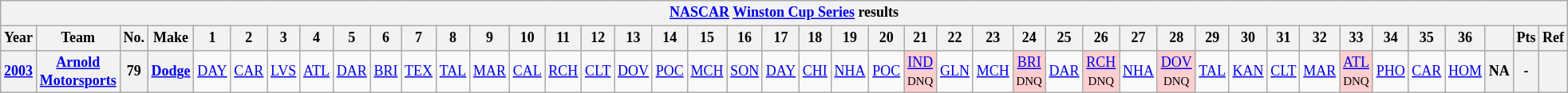<table class="wikitable" style="text-align:center; font-size:75%">
<tr>
<th colspan=45><a href='#'>NASCAR</a> <a href='#'>Winston Cup Series</a> results</th>
</tr>
<tr>
<th>Year</th>
<th>Team</th>
<th>No.</th>
<th>Make</th>
<th>1</th>
<th>2</th>
<th>3</th>
<th>4</th>
<th>5</th>
<th>6</th>
<th>7</th>
<th>8</th>
<th>9</th>
<th>10</th>
<th>11</th>
<th>12</th>
<th>13</th>
<th>14</th>
<th>15</th>
<th>16</th>
<th>17</th>
<th>18</th>
<th>19</th>
<th>20</th>
<th>21</th>
<th>22</th>
<th>23</th>
<th>24</th>
<th>25</th>
<th>26</th>
<th>27</th>
<th>28</th>
<th>29</th>
<th>30</th>
<th>31</th>
<th>32</th>
<th>33</th>
<th>34</th>
<th>35</th>
<th>36</th>
<th></th>
<th>Pts</th>
<th>Ref</th>
</tr>
<tr>
<th><a href='#'>2003</a></th>
<th><a href='#'>Arnold Motorsports</a></th>
<th>79</th>
<th><a href='#'>Dodge</a></th>
<td><a href='#'>DAY</a></td>
<td><a href='#'>CAR</a></td>
<td><a href='#'>LVS</a></td>
<td><a href='#'>ATL</a></td>
<td><a href='#'>DAR</a></td>
<td><a href='#'>BRI</a></td>
<td><a href='#'>TEX</a></td>
<td><a href='#'>TAL</a></td>
<td><a href='#'>MAR</a></td>
<td><a href='#'>CAL</a></td>
<td><a href='#'>RCH</a></td>
<td><a href='#'>CLT</a></td>
<td><a href='#'>DOV</a></td>
<td><a href='#'>POC</a></td>
<td><a href='#'>MCH</a></td>
<td><a href='#'>SON</a></td>
<td><a href='#'>DAY</a></td>
<td><a href='#'>CHI</a></td>
<td><a href='#'>NHA</a></td>
<td><a href='#'>POC</a></td>
<td style="background:#FFCFCF;"><a href='#'>IND</a><br><small>DNQ</small></td>
<td><a href='#'>GLN</a></td>
<td><a href='#'>MCH</a></td>
<td style="background:#FFCFCF;"><a href='#'>BRI</a><br><small>DNQ</small></td>
<td><a href='#'>DAR</a></td>
<td style="background:#FFCFCF;"><a href='#'>RCH</a><br><small>DNQ</small></td>
<td><a href='#'>NHA</a></td>
<td style="background:#FFCFCF;"><a href='#'>DOV</a><br><small>DNQ</small></td>
<td><a href='#'>TAL</a></td>
<td><a href='#'>KAN</a></td>
<td><a href='#'>CLT</a></td>
<td><a href='#'>MAR</a></td>
<td style="background:#FFCFCF;"><a href='#'>ATL</a><br><small>DNQ</small></td>
<td><a href='#'>PHO</a></td>
<td><a href='#'>CAR</a></td>
<td><a href='#'>HOM</a></td>
<th>NA</th>
<th>-</th>
<th></th>
</tr>
</table>
